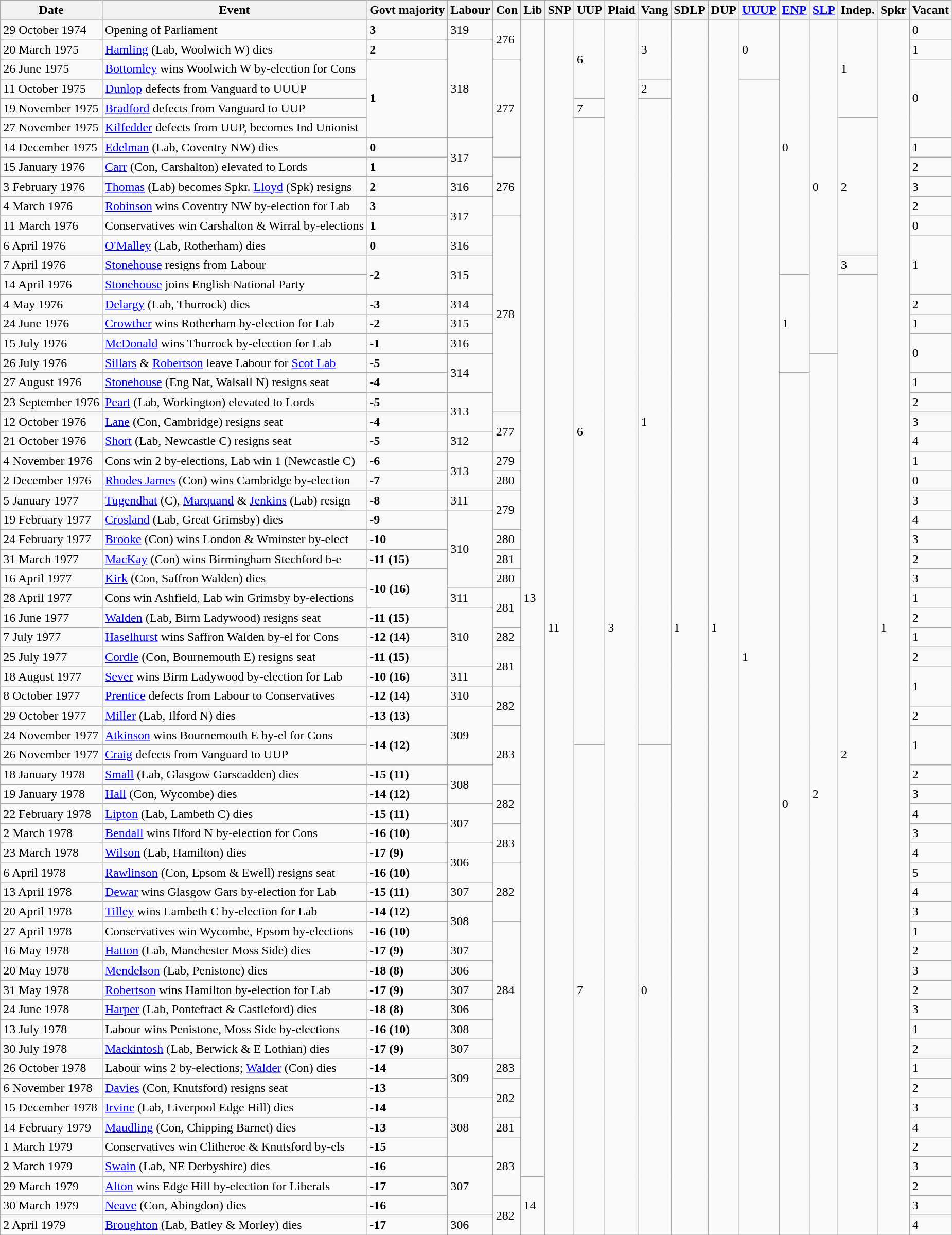<table class="wikitable">
<tr>
<th>Date</th>
<th>Event</th>
<th>Govt majority</th>
<th>Labour</th>
<th>Con</th>
<th>Lib</th>
<th>SNP</th>
<th>UUP</th>
<th>Plaid</th>
<th>Vang</th>
<th>SDLP</th>
<th>DUP</th>
<th><a href='#'>UUUP</a></th>
<th><a href='#'>ENP</a></th>
<th><a href='#'>SLP</a></th>
<th>Indep.</th>
<th>Spkr</th>
<th>Vacant</th>
</tr>
<tr>
<td>29 October 1974</td>
<td>Opening of Parliament</td>
<td><strong>3</strong></td>
<td>319</td>
<td rowspan="2">276</td>
<td rowspan="59">13</td>
<td rowspan="62">11</td>
<td rowspan="4">6</td>
<td rowspan="62">3</td>
<td rowspan="3">3</td>
<td rowspan="62">1</td>
<td rowspan="62">1</td>
<td rowspan="3">0</td>
<td rowspan="13">0</td>
<td rowspan="17">0</td>
<td rowspan="5">1</td>
<td rowspan="62">1</td>
<td>0</td>
</tr>
<tr>
<td>20 March 1975</td>
<td><a href='#'>Hamling</a> (Lab, Woolwich W) dies</td>
<td><strong>2</strong></td>
<td rowspan="5">318</td>
<td>1</td>
</tr>
<tr>
<td>26 June 1975</td>
<td><a href='#'>Bottomley</a> wins Woolwich W by-election for Cons</td>
<td rowspan="4"><strong>1</strong></td>
<td rowspan="5">277</td>
<td rowspan="4">0</td>
</tr>
<tr>
<td>11 October 1975</td>
<td><a href='#'>Dunlop</a> defects from Vanguard to UUUP</td>
<td>2</td>
<td rowspan="59">1</td>
</tr>
<tr>
<td>19 November 1975</td>
<td><a href='#'>Bradford</a> defects from Vanguard to UUP</td>
<td>7</td>
<td rowspan="33">1</td>
</tr>
<tr>
<td>27 November 1975</td>
<td><a href='#'>Kilfedder</a> defects from UUP, becomes Ind Unionist</td>
<td rowspan="32">6</td>
<td rowspan="7">2</td>
</tr>
<tr>
<td>14 December 1975</td>
<td><a href='#'>Edelman</a> (Lab, Coventry NW) dies</td>
<td><strong>0</strong></td>
<td rowspan="2">317</td>
<td>1</td>
</tr>
<tr>
<td>15 January 1976</td>
<td><a href='#'>Carr</a> (Con, Carshalton) elevated to Lords</td>
<td><strong>1</strong></td>
<td rowspan="3">276</td>
<td>2</td>
</tr>
<tr>
<td>3 February 1976</td>
<td><a href='#'>Thomas</a> (Lab) becomes Spkr. <a href='#'>Lloyd</a> (Spk) resigns</td>
<td><strong>2</strong></td>
<td>316</td>
<td>3</td>
</tr>
<tr>
<td>4 March 1976</td>
<td><a href='#'>Robinson</a> wins Coventry NW by-election for Lab</td>
<td><strong>3</strong></td>
<td rowspan="2">317</td>
<td>2</td>
</tr>
<tr>
<td>11 March 1976</td>
<td>Conservatives win Carshalton & Wirral by-elections</td>
<td><strong>1</strong></td>
<td rowspan="10">278</td>
<td>0</td>
</tr>
<tr>
<td>6 April 1976</td>
<td><a href='#'>O'Malley</a> (Lab, Rotherham) dies</td>
<td><strong>0</strong></td>
<td>316</td>
<td rowspan="3">1</td>
</tr>
<tr>
<td>7 April 1976</td>
<td><a href='#'>Stonehouse</a> resigns from Labour</td>
<td rowspan="2"><strong>-2</strong></td>
<td rowspan="2">315</td>
<td>3</td>
</tr>
<tr>
<td>14 April 1976</td>
<td><a href='#'>Stonehouse</a> joins English National Party</td>
<td rowspan="5">1</td>
<td rowspan="49">2</td>
</tr>
<tr>
<td>4 May 1976</td>
<td><a href='#'>Delargy</a> (Lab, Thurrock) dies</td>
<td><strong>-3</strong></td>
<td>314</td>
<td>2</td>
</tr>
<tr>
<td>24 June 1976</td>
<td><a href='#'>Crowther</a> wins Rotherham by-election for Lab</td>
<td><strong>-2</strong></td>
<td>315</td>
<td>1</td>
</tr>
<tr>
<td>15 July 1976</td>
<td><a href='#'>McDonald</a> wins Thurrock by-election for Lab</td>
<td><strong>-1</strong></td>
<td>316</td>
<td rowspan="2">0</td>
</tr>
<tr>
<td>26 July 1976</td>
<td><a href='#'>Sillars</a> & <a href='#'>Robertson</a> leave Labour for <a href='#'>Scot Lab</a></td>
<td><strong>-5</strong></td>
<td rowspan="2">314</td>
<td rowspan="45">2</td>
</tr>
<tr>
<td>27 August 1976</td>
<td><a href='#'>Stonehouse</a> (Eng Nat, Walsall N) resigns seat</td>
<td><strong>-4</strong></td>
<td rowspan="44">0</td>
<td>1</td>
</tr>
<tr>
<td>23 September 1976</td>
<td><a href='#'>Peart</a> (Lab, Workington) elevated to Lords</td>
<td><strong>-5</strong></td>
<td rowspan="2">313</td>
<td>2</td>
</tr>
<tr>
<td>12 October 1976</td>
<td><a href='#'>Lane</a> (Con, Cambridge) resigns seat</td>
<td><strong>-4</strong></td>
<td rowspan="2">277</td>
<td>3</td>
</tr>
<tr>
<td>21 October 1976</td>
<td><a href='#'>Short</a> (Lab, Newcastle C) resigns seat</td>
<td><strong>-5</strong></td>
<td>312</td>
<td>4</td>
</tr>
<tr>
<td>4 November 1976</td>
<td>Cons win 2 by-elections, Lab win 1 (Newcastle C)</td>
<td><strong>-6</strong></td>
<td rowspan="2">313</td>
<td>279</td>
<td>1</td>
</tr>
<tr>
<td>2 December 1976</td>
<td><a href='#'>Rhodes James</a> (Con) wins Cambridge by-election</td>
<td><strong>-7</strong></td>
<td>280</td>
<td>0</td>
</tr>
<tr>
<td>5 January 1977</td>
<td><a href='#'>Tugendhat</a> (C), <a href='#'>Marquand</a> & <a href='#'>Jenkins</a> (Lab) resign</td>
<td><strong>-8</strong></td>
<td>311</td>
<td rowspan="2">279</td>
<td>3</td>
</tr>
<tr>
<td>19 February 1977</td>
<td><a href='#'>Crosland</a> (Lab, Great Grimsby) dies</td>
<td><strong>-9</strong></td>
<td rowspan="4">310</td>
<td>4</td>
</tr>
<tr>
<td>24 February 1977</td>
<td><a href='#'>Brooke</a> (Con) wins London & Wminster by-elect</td>
<td><strong>-10</strong></td>
<td>280</td>
<td>3</td>
</tr>
<tr>
<td>31 March 1977</td>
<td><a href='#'>MacKay</a> (Con) wins Birmingham Stechford b-e</td>
<td><strong>-11 (15)</strong></td>
<td>281</td>
<td>2</td>
</tr>
<tr>
<td>16 April 1977</td>
<td><a href='#'>Kirk</a> (Con, Saffron Walden) dies</td>
<td rowspan="2"><strong>-10 (16)</strong></td>
<td>280</td>
<td>3</td>
</tr>
<tr>
<td>28 April 1977</td>
<td>Cons win Ashfield, Lab win Grimsby by-elections</td>
<td>311</td>
<td rowspan="2">281</td>
<td>1</td>
</tr>
<tr>
<td>16 June 1977</td>
<td><a href='#'>Walden</a> (Lab, Birm Ladywood) resigns seat</td>
<td><strong>-11 (15)</strong></td>
<td rowspan="3">310</td>
<td>2</td>
</tr>
<tr>
<td>7 July 1977</td>
<td><a href='#'>Haselhurst</a> wins Saffron Walden by-el for Cons</td>
<td><strong>-12 (14)</strong></td>
<td>282</td>
<td>1</td>
</tr>
<tr>
<td>25 July 1977</td>
<td><a href='#'>Cordle</a> (Con, Bournemouth E) resigns seat</td>
<td><strong>-11 (15)</strong></td>
<td rowspan="2">281</td>
<td>2</td>
</tr>
<tr>
<td>18 August 1977</td>
<td><a href='#'>Sever</a> wins Birm Ladywood by-election for Lab</td>
<td><strong>-10 (16)</strong></td>
<td>311</td>
<td rowspan="2">1</td>
</tr>
<tr>
<td>8 October 1977</td>
<td><a href='#'>Prentice</a> defects from Labour to Conservatives</td>
<td><strong>-12 (14)</strong></td>
<td>310</td>
<td rowspan="2">282</td>
</tr>
<tr>
<td>29 October 1977</td>
<td><a href='#'>Miller</a> (Lab, Ilford N) dies</td>
<td><strong>-13 (13)</strong></td>
<td rowspan="3">309</td>
<td>2</td>
</tr>
<tr>
<td>24 November 1977</td>
<td><a href='#'>Atkinson</a> wins Bournemouth E by-el for Cons</td>
<td rowspan="2"><strong>-14 (12)</strong></td>
<td rowspan="3">283</td>
<td rowspan="2">1</td>
</tr>
<tr>
<td>26 November 1977</td>
<td><a href='#'>Craig</a> defects from Vanguard to UUP</td>
<td rowspan="25">7</td>
<td rowspan="25">0</td>
</tr>
<tr>
<td>18 January 1978</td>
<td><a href='#'>Small</a> (Lab, Glasgow Garscadden) dies</td>
<td><strong>-15 (11)</strong></td>
<td rowspan="2">308</td>
<td>2</td>
</tr>
<tr>
<td>19 January 1978</td>
<td><a href='#'>Hall</a> (Con, Wycombe) dies</td>
<td><strong>-14 (12)</strong></td>
<td rowspan="2">282</td>
<td>3</td>
</tr>
<tr>
<td>22 February 1978</td>
<td><a href='#'>Lipton</a> (Lab, Lambeth C) dies</td>
<td><strong>-15 (11)</strong></td>
<td rowspan="2">307</td>
<td>4</td>
</tr>
<tr>
<td>2 March 1978</td>
<td><a href='#'>Bendall</a> wins Ilford N by-election for Cons</td>
<td><strong>-16 (10)</strong></td>
<td rowspan="2">283</td>
<td>3</td>
</tr>
<tr>
<td>23 March 1978</td>
<td><a href='#'>Wilson</a> (Lab, Hamilton) dies</td>
<td><strong>-17 (9)</strong></td>
<td rowspan="2">306</td>
<td>4</td>
</tr>
<tr>
<td>6 April 1978</td>
<td><a href='#'>Rawlinson</a> (Con, Epsom & Ewell) resigns seat</td>
<td><strong>-16 (10)</strong></td>
<td rowspan="3">282</td>
<td>5</td>
</tr>
<tr>
<td>13 April 1978</td>
<td><a href='#'>Dewar</a> wins Glasgow Gars by-election for Lab</td>
<td><strong>-15 (11)</strong></td>
<td>307</td>
<td>4</td>
</tr>
<tr>
<td>20 April 1978</td>
<td><a href='#'>Tilley</a> wins Lambeth C by-election for Lab</td>
<td><strong>-14 (12)</strong></td>
<td rowspan="2">308</td>
<td>3</td>
</tr>
<tr>
<td>27 April 1978</td>
<td>Conservatives win Wycombe, Epsom by-elections</td>
<td><strong>-16 (10)</strong></td>
<td rowspan="7">284</td>
<td>1</td>
</tr>
<tr>
<td>16 May 1978</td>
<td><a href='#'>Hatton</a> (Lab, Manchester Moss Side) dies</td>
<td><strong>-17 (9)</strong></td>
<td>307</td>
<td>2</td>
</tr>
<tr>
<td>20 May 1978</td>
<td><a href='#'>Mendelson</a> (Lab, Penistone) dies</td>
<td><strong>-18 (8)</strong></td>
<td>306</td>
<td>3</td>
</tr>
<tr>
<td>31 May 1978</td>
<td><a href='#'>Robertson</a> wins Hamilton by-election for Lab</td>
<td><strong>-17 (9)</strong></td>
<td>307</td>
<td>2</td>
</tr>
<tr>
<td>24 June 1978</td>
<td><a href='#'>Harper</a> (Lab, Pontefract & Castleford) dies</td>
<td><strong>-18 (8)</strong></td>
<td>306</td>
<td>3</td>
</tr>
<tr>
<td>13 July 1978</td>
<td>Labour wins Penistone, Moss Side by-elections</td>
<td><strong>-16 (10)</strong></td>
<td>308</td>
<td>1</td>
</tr>
<tr>
<td>30 July 1978</td>
<td><a href='#'>Mackintosh</a> (Lab, Berwick & E Lothian) dies</td>
<td><strong>-17 (9)</strong></td>
<td>307</td>
<td>2</td>
</tr>
<tr>
<td>26 October 1978</td>
<td>Labour wins 2 by-elections; <a href='#'>Walder</a> (Con) dies</td>
<td><strong>-14</strong></td>
<td rowspan="2">309</td>
<td>283</td>
<td>1</td>
</tr>
<tr>
<td>6 November 1978</td>
<td><a href='#'>Davies</a> (Con, Knutsford) resigns seat</td>
<td><strong>-13</strong></td>
<td rowspan="2">282</td>
<td>2</td>
</tr>
<tr>
<td>15 December 1978</td>
<td><a href='#'>Irvine</a> (Lab, Liverpool Edge Hill) dies</td>
<td><strong>-14</strong></td>
<td rowspan="3">308</td>
<td>3</td>
</tr>
<tr>
<td>14 February 1979</td>
<td><a href='#'>Maudling</a> (Con, Chipping Barnet) dies</td>
<td><strong>-13</strong></td>
<td>281</td>
<td>4</td>
</tr>
<tr>
<td>1 March 1979</td>
<td>Conservatives win Clitheroe & Knutsford by-els</td>
<td><strong>-15</strong></td>
<td rowspan="3">283</td>
<td>2</td>
</tr>
<tr>
<td>2 March 1979</td>
<td><a href='#'>Swain</a> (Lab, NE Derbyshire) dies</td>
<td><strong>-16</strong></td>
<td rowspan="3">307</td>
<td>3</td>
</tr>
<tr>
<td>29 March 1979</td>
<td><a href='#'>Alton</a> wins Edge Hill by-election for Liberals</td>
<td><strong>-17</strong></td>
<td rowspan="3">14</td>
<td>2</td>
</tr>
<tr>
<td>30 March 1979</td>
<td><a href='#'>Neave</a> (Con, Abingdon) dies</td>
<td><strong>-16</strong></td>
<td rowspan="2">282</td>
<td>3</td>
</tr>
<tr>
<td>2 April 1979</td>
<td><a href='#'>Broughton</a> (Lab, Batley & Morley) dies</td>
<td><strong>-17</strong></td>
<td>306</td>
<td>4</td>
</tr>
</table>
